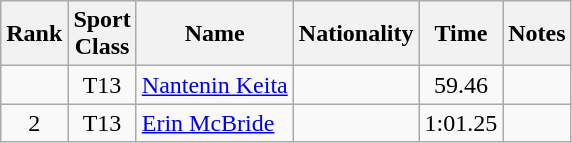<table class="wikitable sortable" style="text-align:center">
<tr>
<th>Rank</th>
<th>Sport<br>Class</th>
<th>Name</th>
<th>Nationality</th>
<th>Time</th>
<th>Notes</th>
</tr>
<tr>
<td></td>
<td>T13</td>
<td align=left><a href='#'>Nantenin Keita</a></td>
<td align=left></td>
<td>59.46</td>
<td></td>
</tr>
<tr>
<td>2</td>
<td>T13</td>
<td align=left><a href='#'>Erin McBride</a></td>
<td align=left></td>
<td>1:01.25</td>
<td></td>
</tr>
</table>
